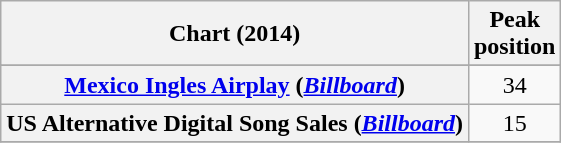<table class="wikitable sortable plainrowheaders" style="text-align:center">
<tr>
<th scope="col">Chart (2014)</th>
<th scope="col">Peak<br>position</th>
</tr>
<tr>
</tr>
<tr>
<th scope="row"><a href='#'>Mexico Ingles Airplay</a> (<em><a href='#'>Billboard</a></em>)</th>
<td>34</td>
</tr>
<tr>
<th scope="row">US Alternative Digital Song Sales (<a href='#'><em>Billboard</em></a>)</th>
<td>15</td>
</tr>
<tr>
</tr>
</table>
